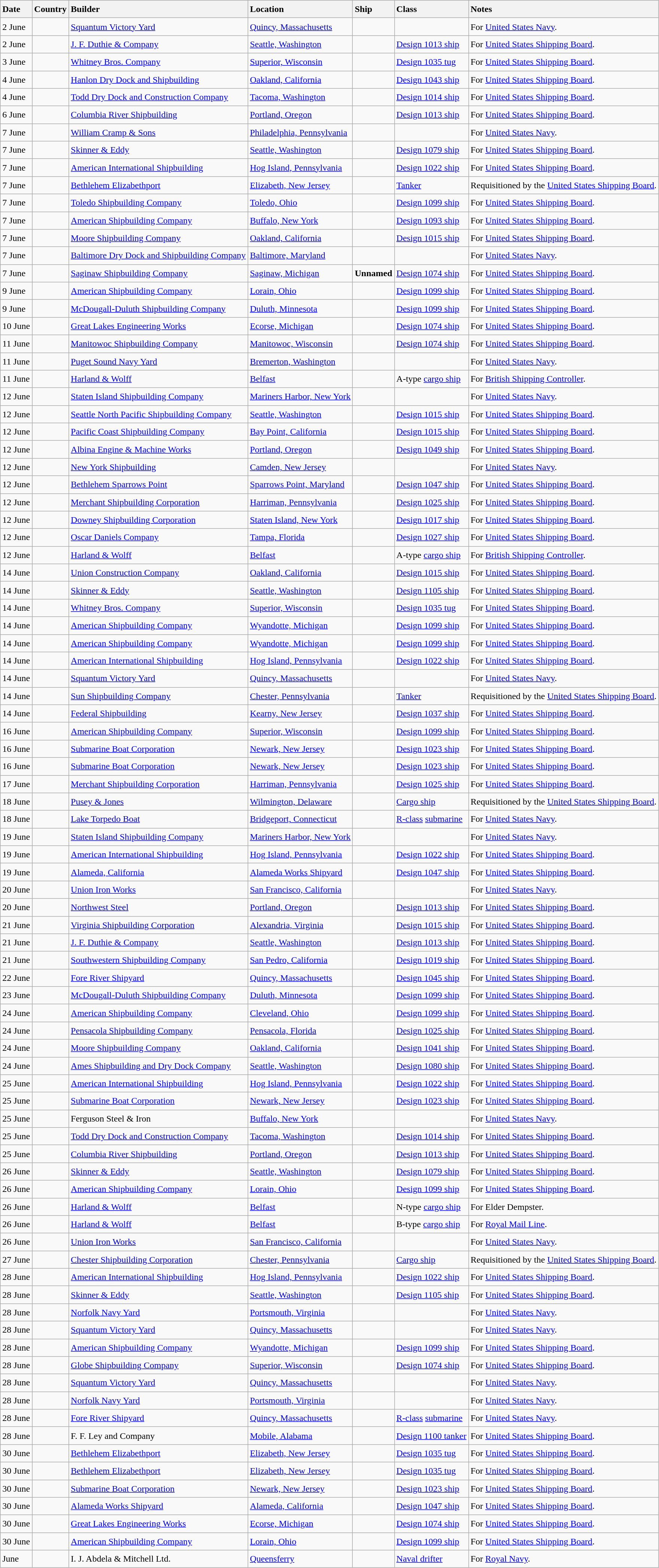<table class="wikitable sortable" style="font-size:1.00em; line-height:1.5em;">
<tr>
<th style="text-align: left;">Date</th>
<th style="text-align: left;">Country</th>
<th style="text-align: left;">Builder</th>
<th style="text-align: left;">Location</th>
<th style="text-align: left;">Ship</th>
<th style="text-align: left;">Class</th>
<th style="text-align: left;">Notes</th>
</tr>
<tr ---->
<td>2 June</td>
<td></td>
<td><a href='#'>Squantum Victory Yard</a></td>
<td><a href='#'>Quincy, Massachusetts</a></td>
<td><strong></strong></td>
<td></td>
<td>For <a href='#'>United States Navy</a>.</td>
</tr>
<tr ---->
<td>2 June</td>
<td></td>
<td><a href='#'>J. F. Duthie & Company</a></td>
<td><a href='#'>Seattle, Washington</a></td>
<td><strong></strong></td>
<td><a href='#'>Design 1013 ship</a></td>
<td>For <a href='#'>United States Shipping Board</a>.</td>
</tr>
<tr ---->
<td>3 June</td>
<td></td>
<td><a href='#'>Whitney Bros. Company</a></td>
<td><a href='#'>Superior, Wisconsin</a></td>
<td><strong></strong></td>
<td><a href='#'>Design 1035 tug</a></td>
<td>For <a href='#'>United States Shipping Board</a>.</td>
</tr>
<tr ---->
<td>4 June</td>
<td></td>
<td><a href='#'>Hanlon Dry Dock and Shipbuilding</a></td>
<td><a href='#'>Oakland, California</a></td>
<td><strong></strong></td>
<td><a href='#'>Design 1043 ship</a></td>
<td>For <a href='#'>United States Shipping Board</a>.</td>
</tr>
<tr ---->
<td>4 June</td>
<td></td>
<td><a href='#'>Todd Dry Dock and Construction Company</a></td>
<td><a href='#'>Tacoma, Washington</a></td>
<td><strong></strong></td>
<td><a href='#'>Design 1014 ship</a></td>
<td>For <a href='#'>United States Shipping Board</a>.</td>
</tr>
<tr ---->
<td>6 June</td>
<td></td>
<td><a href='#'>Columbia River Shipbuilding</a></td>
<td><a href='#'>Portland, Oregon</a></td>
<td><strong></strong></td>
<td><a href='#'>Design 1013 ship</a></td>
<td>For <a href='#'>United States Shipping Board</a>.</td>
</tr>
<tr ---->
<td>7 June</td>
<td></td>
<td><a href='#'>William Cramp & Sons</a></td>
<td><a href='#'>Philadelphia, Pennsylvania</a></td>
<td><strong></strong></td>
<td></td>
<td>For <a href='#'>United States Navy</a>.</td>
</tr>
<tr ---->
<td>7 June</td>
<td></td>
<td><a href='#'>Skinner & Eddy</a></td>
<td><a href='#'>Seattle, Washington</a></td>
<td><strong></strong></td>
<td><a href='#'>Design 1079 ship</a></td>
<td>For <a href='#'>United States Shipping Board</a>.</td>
</tr>
<tr ---->
<td>7 June</td>
<td></td>
<td><a href='#'>American International Shipbuilding</a></td>
<td><a href='#'>Hog Island, Pennsylvania</a></td>
<td><strong></strong></td>
<td><a href='#'>Design 1022 ship</a></td>
<td>For <a href='#'>United States Shipping Board</a>.</td>
</tr>
<tr ---->
<td>7 June</td>
<td></td>
<td><a href='#'>Bethlehem Elizabethport</a></td>
<td><a href='#'>Elizabeth, New Jersey</a></td>
<td><strong></strong></td>
<td><a href='#'>Tanker</a></td>
<td>Requisitioned by the <a href='#'>United States Shipping Board</a>.</td>
</tr>
<tr ---->
<td>7 June</td>
<td></td>
<td><a href='#'>Toledo Shipbuilding Company</a></td>
<td><a href='#'>Toledo, Ohio</a></td>
<td><strong></strong></td>
<td><a href='#'>Design 1099 ship</a></td>
<td>For <a href='#'>United States Shipping Board</a>.</td>
</tr>
<tr ---->
<td>7 June</td>
<td></td>
<td><a href='#'>American Shipbuilding Company</a></td>
<td><a href='#'>Buffalo, New York</a></td>
<td><strong></strong></td>
<td><a href='#'>Design 1093 ship</a></td>
<td>For <a href='#'>United States Shipping Board</a>.</td>
</tr>
<tr ---->
<td>7 June</td>
<td></td>
<td><a href='#'>Moore Shipbuilding Company</a></td>
<td><a href='#'>Oakland, California</a></td>
<td><strong></strong></td>
<td><a href='#'>Design 1015 ship</a></td>
<td>For <a href='#'>United States Shipping Board</a>.</td>
</tr>
<tr ---->
<td>7 June</td>
<td></td>
<td><a href='#'>Baltimore Dry Dock and Shipbuilding Company</a></td>
<td><a href='#'>Baltimore, Maryland</a></td>
<td><strong></strong></td>
<td></td>
<td>For <a href='#'>United States Navy</a>.</td>
</tr>
<tr ---->
<td>7 June</td>
<td></td>
<td><a href='#'>Saginaw Shipbuilding Company</a></td>
<td><a href='#'>Saginaw, Michigan</a></td>
<td><strong>Unnamed</strong></td>
<td><a href='#'>Design 1074 ship</a></td>
<td>For <a href='#'>United States Shipping Board</a>.</td>
</tr>
<tr ---->
<td>9 June</td>
<td></td>
<td><a href='#'>American Shipbuilding Company</a></td>
<td><a href='#'>Lorain, Ohio</a></td>
<td><strong></strong></td>
<td><a href='#'>Design 1099 ship</a></td>
<td>For <a href='#'>United States Shipping Board</a>.</td>
</tr>
<tr ---->
<td>9 June</td>
<td></td>
<td><a href='#'>McDougall-Duluth Shipbuilding Company</a></td>
<td><a href='#'>Duluth, Minnesota</a></td>
<td><strong></strong></td>
<td><a href='#'>Design 1099 ship</a></td>
<td>For <a href='#'>United States Shipping Board</a>.</td>
</tr>
<tr ---->
<td>10 June</td>
<td></td>
<td><a href='#'>Great Lakes Engineering Works</a></td>
<td><a href='#'>Ecorse, Michigan</a></td>
<td><strong></strong></td>
<td><a href='#'>Design 1074 ship</a></td>
<td>For <a href='#'>United States Shipping Board</a>.</td>
</tr>
<tr ---->
<td>11 June</td>
<td></td>
<td><a href='#'>Manitowoc Shipbuilding Company</a></td>
<td><a href='#'>Manitowoc, Wisconsin</a></td>
<td><strong></strong></td>
<td><a href='#'>Design 1074 ship</a></td>
<td>For <a href='#'>United States Shipping Board</a>.</td>
</tr>
<tr ---->
<td>11 June</td>
<td></td>
<td><a href='#'>Puget Sound Navy Yard</a></td>
<td><a href='#'>Bremerton, Washington</a></td>
<td><strong></strong></td>
<td></td>
<td>For <a href='#'>United States Navy</a>.</td>
</tr>
<tr ---->
<td>11 June</td>
<td></td>
<td><a href='#'>Harland & Wolff</a></td>
<td><a href='#'>Belfast</a></td>
<td><strong></strong></td>
<td>A-type <a href='#'>cargo ship</a></td>
<td>For <a href='#'>British Shipping Controller</a>.</td>
</tr>
<tr ---->
<td>12 June</td>
<td></td>
<td><a href='#'>Staten Island Shipbuilding Company</a></td>
<td><a href='#'>Mariners Harbor, New York</a></td>
<td><strong></strong></td>
<td></td>
<td>For <a href='#'>United States Navy</a>.</td>
</tr>
<tr ---->
<td>12 June</td>
<td></td>
<td><a href='#'>Seattle North Pacific Shipbuilding Company</a></td>
<td><a href='#'>Seattle, Washington</a></td>
<td><strong></strong></td>
<td><a href='#'>Design 1015 ship</a></td>
<td>For <a href='#'>United States Shipping Board</a>.</td>
</tr>
<tr ---->
<td>12 June</td>
<td></td>
<td><a href='#'>Pacific Coast Shipbuilding Company</a></td>
<td><a href='#'>Bay Point, California</a></td>
<td><strong></strong></td>
<td><a href='#'>Design 1015 ship</a></td>
<td>For <a href='#'>United States Shipping Board</a>.</td>
</tr>
<tr ---->
<td>12 June</td>
<td></td>
<td><a href='#'>Albina Engine & Machine Works</a></td>
<td><a href='#'>Portland, Oregon</a></td>
<td><strong></strong></td>
<td><a href='#'>Design 1049 ship</a></td>
<td>For <a href='#'>United States Shipping Board</a>.</td>
</tr>
<tr ---->
<td>12 June</td>
<td></td>
<td><a href='#'>New York Shipbuilding</a></td>
<td><a href='#'>Camden, New Jersey</a></td>
<td><strong></strong></td>
<td></td>
<td>For <a href='#'>United States Navy</a>.</td>
</tr>
<tr ---->
<td>12 June</td>
<td></td>
<td><a href='#'>Bethlehem Sparrows Point</a></td>
<td><a href='#'>Sparrows Point, Maryland</a></td>
<td><strong></strong></td>
<td><a href='#'>Design 1047 ship</a></td>
<td>For <a href='#'>United States Shipping Board</a>.</td>
</tr>
<tr ---->
<td>12 June</td>
<td></td>
<td><a href='#'>Merchant Shipbuilding Corporation</a></td>
<td><a href='#'>Harriman, Pennsylvania</a></td>
<td><strong></strong></td>
<td><a href='#'>Design 1025 ship</a></td>
<td>For <a href='#'>United States Shipping Board</a>.</td>
</tr>
<tr ---->
<td>12 June</td>
<td></td>
<td><a href='#'>Downey Shipbuilding Corporation</a></td>
<td><a href='#'>Staten Island, New York</a></td>
<td><strong></strong></td>
<td><a href='#'>Design 1017 ship</a></td>
<td>For <a href='#'>United States Shipping Board</a>.</td>
</tr>
<tr ---->
<td>12 June</td>
<td></td>
<td><a href='#'>Oscar Daniels Company</a></td>
<td><a href='#'>Tampa, Florida</a></td>
<td><strong></strong></td>
<td><a href='#'>Design 1027 ship</a></td>
<td>For <a href='#'>United States Shipping Board</a>.</td>
</tr>
<tr ---->
<td>12 June</td>
<td></td>
<td><a href='#'>Harland & Wolff</a></td>
<td><a href='#'>Belfast</a></td>
<td><strong></strong></td>
<td>A-type <a href='#'>cargo ship</a></td>
<td>For <a href='#'>British Shipping Controller</a>.</td>
</tr>
<tr ---->
<td>14 June</td>
<td></td>
<td><a href='#'>Union Construction Company</a></td>
<td><a href='#'>Oakland, California</a></td>
<td><strong></strong></td>
<td><a href='#'>Design 1015 ship</a></td>
<td>For <a href='#'>United States Shipping Board</a>.</td>
</tr>
<tr ---->
<td>14 June</td>
<td></td>
<td><a href='#'>Skinner & Eddy</a></td>
<td><a href='#'>Seattle, Washington</a></td>
<td><strong></strong></td>
<td><a href='#'>Design 1105 ship</a></td>
<td>For <a href='#'>United States Shipping Board</a>.</td>
</tr>
<tr ---->
<td>14 June</td>
<td></td>
<td><a href='#'>Whitney Bros. Company</a></td>
<td><a href='#'>Superior, Wisconsin</a></td>
<td><strong></strong></td>
<td><a href='#'>Design 1035 tug</a></td>
<td>For <a href='#'>United States Shipping Board</a>.</td>
</tr>
<tr ---->
<td>14 June</td>
<td></td>
<td><a href='#'>American Shipbuilding Company</a></td>
<td><a href='#'>Wyandotte, Michigan</a></td>
<td><strong></strong></td>
<td><a href='#'>Design 1099 ship</a></td>
<td>For <a href='#'>United States Shipping Board</a>.</td>
</tr>
<tr ---->
<td>14 June</td>
<td></td>
<td><a href='#'>American Shipbuilding Company</a></td>
<td><a href='#'>Wyandotte, Michigan</a></td>
<td><strong></strong></td>
<td><a href='#'>Design 1099 ship</a></td>
<td>For <a href='#'>United States Shipping Board</a>.</td>
</tr>
<tr ---->
<td>14 June</td>
<td></td>
<td><a href='#'>American International Shipbuilding</a></td>
<td><a href='#'>Hog Island, Pennsylvania</a></td>
<td><strong></strong></td>
<td><a href='#'>Design 1022 ship</a></td>
<td>For <a href='#'>United States Shipping Board</a>.</td>
</tr>
<tr ---->
<td>14 June</td>
<td></td>
<td><a href='#'>Squantum Victory Yard</a></td>
<td><a href='#'>Quincy, Massachusetts</a></td>
<td><strong></strong></td>
<td></td>
<td>For <a href='#'>United States Navy</a>.</td>
</tr>
<tr ---->
<td>14 June</td>
<td></td>
<td><a href='#'>Sun Shipbuilding Company</a></td>
<td><a href='#'>Chester, Pennsylvania</a></td>
<td><strong></strong></td>
<td><a href='#'>Tanker</a></td>
<td>Requisitioned by the <a href='#'>United States Shipping Board</a>.</td>
</tr>
<tr ---->
<td>14 June</td>
<td></td>
<td><a href='#'>Federal Shipbuilding</a></td>
<td><a href='#'>Kearny, New Jersey</a></td>
<td><strong></strong></td>
<td><a href='#'>Design 1037 ship</a></td>
<td>For <a href='#'>United States Shipping Board</a>.</td>
</tr>
<tr ---->
<td>16 June</td>
<td></td>
<td><a href='#'>American Shipbuilding Company</a></td>
<td><a href='#'>Superior, Wisconsin</a></td>
<td><strong></strong></td>
<td><a href='#'>Design 1099 ship</a></td>
<td>For <a href='#'>United States Shipping Board</a>.</td>
</tr>
<tr ---->
<td>16 June</td>
<td></td>
<td><a href='#'>Submarine Boat Corporation</a></td>
<td><a href='#'>Newark, New Jersey</a></td>
<td><strong></strong></td>
<td><a href='#'>Design 1023 ship</a></td>
<td>For <a href='#'>United States Shipping Board</a>.</td>
</tr>
<tr ---->
<td>16 June</td>
<td></td>
<td><a href='#'>Submarine Boat Corporation</a></td>
<td><a href='#'>Newark, New Jersey</a></td>
<td><strong></strong></td>
<td><a href='#'>Design 1023 ship</a></td>
<td>For <a href='#'>United States Shipping Board</a>.</td>
</tr>
<tr ---->
<td>17 June</td>
<td></td>
<td><a href='#'>Merchant Shipbuilding Corporation</a></td>
<td><a href='#'>Harriman, Pennsylvania</a></td>
<td><strong></strong></td>
<td><a href='#'>Design 1025 ship</a></td>
<td>For <a href='#'>United States Shipping Board</a>.</td>
</tr>
<tr ---->
<td>18 June</td>
<td></td>
<td><a href='#'>Pusey & Jones</a></td>
<td><a href='#'>Wilmington, Delaware</a></td>
<td><strong></strong></td>
<td><a href='#'>Cargo ship</a></td>
<td>Requisitioned by the <a href='#'>United States Shipping Board</a>.</td>
</tr>
<tr ---->
<td>18 June</td>
<td></td>
<td><a href='#'>Lake Torpedo Boat</a></td>
<td><a href='#'>Bridgeport, Connecticut</a></td>
<td><strong></strong></td>
<td><a href='#'>R-class</a> <a href='#'>submarine</a></td>
<td>For <a href='#'>United States Navy</a>.</td>
</tr>
<tr ---->
<td>19 June</td>
<td></td>
<td><a href='#'>Staten Island Shipbuilding Company</a></td>
<td><a href='#'>Mariners Harbor, New York</a></td>
<td><strong></strong></td>
<td></td>
<td>For <a href='#'>United States Navy</a>.</td>
</tr>
<tr ---->
<td>19 June</td>
<td></td>
<td><a href='#'>American International Shipbuilding</a></td>
<td><a href='#'>Hog Island, Pennsylvania</a></td>
<td><strong></strong></td>
<td><a href='#'>Design 1022 ship</a></td>
<td>For <a href='#'>United States Shipping Board</a>.</td>
</tr>
<tr ---->
<td>19 June</td>
<td></td>
<td><a href='#'>Alameda, California</a></td>
<td><a href='#'>Alameda Works Shipyard</a></td>
<td><strong></strong></td>
<td><a href='#'>Design 1047 ship</a></td>
<td>For <a href='#'>United States Shipping Board</a>.</td>
</tr>
<tr ---->
<td>20 June</td>
<td></td>
<td><a href='#'>Union Iron Works</a></td>
<td><a href='#'>San Francisco, California</a></td>
<td><strong></strong></td>
<td></td>
<td>For <a href='#'>United States Navy</a>.</td>
</tr>
<tr ---->
<td>20 June</td>
<td></td>
<td><a href='#'>Northwest Steel</a></td>
<td><a href='#'>Portland, Oregon</a></td>
<td><strong></strong></td>
<td><a href='#'>Design 1013 ship</a></td>
<td>For <a href='#'>United States Shipping Board</a>.</td>
</tr>
<tr ---->
<td>21 June</td>
<td></td>
<td><a href='#'>Virginia Shipbuilding Corporation</a></td>
<td><a href='#'>Alexandria, Virginia</a></td>
<td><strong></strong></td>
<td><a href='#'>Design 1015 ship</a></td>
<td>For <a href='#'>United States Shipping Board</a>.</td>
</tr>
<tr ---->
<td>21 June</td>
<td></td>
<td><a href='#'>J. F. Duthie & Company</a></td>
<td><a href='#'>Seattle, Washington</a></td>
<td><strong></strong></td>
<td><a href='#'>Design 1013 ship</a></td>
<td>For <a href='#'>United States Shipping Board</a>.</td>
</tr>
<tr ---->
<td>21 June</td>
<td></td>
<td><a href='#'>Southwestern Shipbuilding Company</a></td>
<td><a href='#'>San Pedro, California</a></td>
<td><strong></strong></td>
<td><a href='#'>Design 1019 ship</a></td>
<td>For <a href='#'>United States Shipping Board</a>.</td>
</tr>
<tr ---->
<td>22 June</td>
<td></td>
<td><a href='#'>Fore River Shipyard</a></td>
<td><a href='#'>Quincy, Massachusetts</a></td>
<td><strong></strong></td>
<td><a href='#'>Design 1045 ship</a></td>
<td>For <a href='#'>United States Shipping Board</a>.</td>
</tr>
<tr ---->
<td>23 June</td>
<td></td>
<td><a href='#'>McDougall-Duluth Shipbuilding Company</a></td>
<td><a href='#'>Duluth, Minnesota</a></td>
<td><strong></strong></td>
<td><a href='#'>Design 1099 ship</a></td>
<td>For <a href='#'>United States Shipping Board</a>.</td>
</tr>
<tr ---->
<td>24 June</td>
<td></td>
<td><a href='#'>American Shipbuilding Company</a></td>
<td><a href='#'>Cleveland, Ohio</a></td>
<td><strong></strong></td>
<td><a href='#'>Design 1099 ship</a></td>
<td>For <a href='#'>United States Shipping Board</a>.</td>
</tr>
<tr ---->
<td>24 June</td>
<td></td>
<td><a href='#'>Pensacola Shipbuilding Company</a></td>
<td><a href='#'>Pensacola, Florida</a></td>
<td><strong></strong></td>
<td><a href='#'>Design 1025 ship</a></td>
<td>For <a href='#'>United States Shipping Board</a>.</td>
</tr>
<tr ---->
<td>24 June</td>
<td></td>
<td><a href='#'>Moore Shipbuilding Company</a></td>
<td><a href='#'>Oakland, California</a></td>
<td><strong></strong></td>
<td><a href='#'>Design 1041 ship</a></td>
<td>For <a href='#'>United States Shipping Board</a>.</td>
</tr>
<tr ---->
<td>24 June</td>
<td></td>
<td><a href='#'>Ames Shipbuilding and Dry Dock Company</a></td>
<td><a href='#'>Seattle, Washington</a></td>
<td><strong></strong></td>
<td><a href='#'>Design 1080 ship</a></td>
<td>For <a href='#'>United States Shipping Board</a>.</td>
</tr>
<tr ---->
<td>25 June</td>
<td></td>
<td><a href='#'>American International Shipbuilding</a></td>
<td><a href='#'>Hog Island, Pennsylvania</a></td>
<td><strong></strong></td>
<td><a href='#'>Design 1022 ship</a></td>
<td>For <a href='#'>United States Shipping Board</a>.</td>
</tr>
<tr ---->
<td>25 June</td>
<td></td>
<td><a href='#'>Submarine Boat Corporation</a></td>
<td><a href='#'>Newark, New Jersey</a></td>
<td><strong></strong></td>
<td><a href='#'>Design 1023 ship</a></td>
<td>For <a href='#'>United States Shipping Board</a>.</td>
</tr>
<tr ---->
<td>25 June</td>
<td></td>
<td>Ferguson Steel & Iron</td>
<td><a href='#'>Buffalo, New York</a></td>
<td><strong></strong></td>
<td></td>
<td>For <a href='#'>United States Navy</a>.</td>
</tr>
<tr ---->
<td>25 June</td>
<td></td>
<td><a href='#'>Todd Dry Dock and Construction Company</a></td>
<td><a href='#'>Tacoma, Washington</a></td>
<td><strong></strong></td>
<td><a href='#'>Design 1014 ship</a></td>
<td>For <a href='#'>United States Shipping Board</a>.</td>
</tr>
<tr ---->
<td>25 June</td>
<td></td>
<td><a href='#'>Columbia River Shipbuilding</a></td>
<td><a href='#'>Portland, Oregon</a></td>
<td><strong></strong></td>
<td><a href='#'>Design 1013 ship</a></td>
<td>For <a href='#'>United States Shipping Board</a>.</td>
</tr>
<tr ---->
<td>26 June</td>
<td></td>
<td><a href='#'>Skinner & Eddy</a></td>
<td><a href='#'>Seattle, Washington</a></td>
<td><strong></strong></td>
<td><a href='#'>Design 1079 ship</a></td>
<td>For <a href='#'>United States Shipping Board</a>.</td>
</tr>
<tr ---->
<td>26 June</td>
<td></td>
<td><a href='#'>American Shipbuilding Company</a></td>
<td><a href='#'>Lorain, Ohio</a></td>
<td><strong></strong></td>
<td><a href='#'>Design 1099 ship</a></td>
<td>For <a href='#'>United States Shipping Board</a>.</td>
</tr>
<tr ---->
<td>26 June</td>
<td></td>
<td><a href='#'>Harland & Wolff</a></td>
<td><a href='#'>Belfast</a></td>
<td><strong></strong></td>
<td>N-type <a href='#'>cargo ship</a></td>
<td>For Elder Dempster.</td>
</tr>
<tr ---->
<td>26 June</td>
<td></td>
<td><a href='#'>Harland & Wolff</a></td>
<td><a href='#'>Belfast</a></td>
<td><strong></strong></td>
<td>B-type <a href='#'>cargo ship</a></td>
<td>For <a href='#'>Royal Mail Line</a>.</td>
</tr>
<tr ---->
<td>26 June</td>
<td></td>
<td><a href='#'>Union Iron Works</a></td>
<td><a href='#'>San Francisco, California</a></td>
<td><strong></strong></td>
<td></td>
<td>For <a href='#'>United States Navy</a>.</td>
</tr>
<tr ---->
<td>27 June</td>
<td></td>
<td><a href='#'>Chester Shipbuilding Corporation</a></td>
<td><a href='#'>Chester, Pennsylvania</a></td>
<td><strong></strong></td>
<td><a href='#'>Cargo ship</a></td>
<td>Requisitioned by the <a href='#'>United States Shipping Board</a>.</td>
</tr>
<tr ---->
<td>28 June</td>
<td></td>
<td><a href='#'>American International Shipbuilding</a></td>
<td><a href='#'>Hog Island, Pennsylvania</a></td>
<td><strong></strong></td>
<td><a href='#'>Design 1022 ship</a></td>
<td>For <a href='#'>United States Shipping Board</a>.</td>
</tr>
<tr ---->
<td>28 June</td>
<td></td>
<td><a href='#'>Skinner & Eddy</a></td>
<td><a href='#'>Seattle, Washington</a></td>
<td><strong></strong></td>
<td><a href='#'>Design 1105 ship</a></td>
<td>For <a href='#'>United States Shipping Board</a>.</td>
</tr>
<tr ---->
<td>28 June</td>
<td></td>
<td><a href='#'>Norfolk Navy Yard</a></td>
<td><a href='#'>Portsmouth, Virginia</a></td>
<td><strong></strong></td>
<td></td>
<td>For <a href='#'>United States Navy</a>.</td>
</tr>
<tr ---->
<td>28 June</td>
<td></td>
<td><a href='#'>Squantum Victory Yard</a></td>
<td><a href='#'>Quincy, Massachusetts</a></td>
<td><strong></strong></td>
<td></td>
<td>For <a href='#'>United States Navy</a>.</td>
</tr>
<tr ---->
<td>28 June</td>
<td></td>
<td><a href='#'>American Shipbuilding Company</a></td>
<td><a href='#'>Wyandotte, Michigan</a></td>
<td><strong></strong></td>
<td><a href='#'>Design 1099 ship</a></td>
<td>For <a href='#'>United States Shipping Board</a>.</td>
</tr>
<tr ---->
<td>28 June</td>
<td></td>
<td><a href='#'>Globe Shipbuilding Company</a></td>
<td><a href='#'>Superior, Wisconsin</a></td>
<td><strong></strong></td>
<td><a href='#'>Design 1074 ship</a></td>
<td>For <a href='#'>United States Shipping Board</a>.</td>
</tr>
<tr ---->
<td>28 June</td>
<td></td>
<td><a href='#'>Squantum Victory Yard</a></td>
<td><a href='#'>Quincy, Massachusetts</a></td>
<td><strong></strong></td>
<td></td>
<td>For <a href='#'>United States Navy</a>.</td>
</tr>
<tr ---->
<td>28 June</td>
<td></td>
<td><a href='#'>Norfolk Navy Yard</a></td>
<td><a href='#'>Portsmouth, Virginia</a></td>
<td><strong></strong></td>
<td></td>
<td>For <a href='#'>United States Navy</a>.</td>
</tr>
<tr ---->
<td>28 June</td>
<td></td>
<td><a href='#'>Fore River Shipyard</a></td>
<td><a href='#'>Quincy, Massachusetts</a></td>
<td><strong></strong></td>
<td><a href='#'>R-class</a> <a href='#'>submarine</a></td>
<td>For <a href='#'>United States Navy</a>.</td>
</tr>
<tr ---->
<td>28 June</td>
<td></td>
<td>F. F. Ley and Company</td>
<td><a href='#'>Mobile, Alabama</a></td>
<td><strong></strong></td>
<td><a href='#'>Design 1100 tanker</a></td>
<td>For <a href='#'>United States Shipping Board</a>.</td>
</tr>
<tr ---->
<td>30 June</td>
<td></td>
<td><a href='#'>Bethlehem Elizabethport</a></td>
<td><a href='#'>Elizabeth, New Jersey</a></td>
<td><strong></strong></td>
<td><a href='#'>Design 1035 tug</a></td>
<td>For <a href='#'>United States Shipping Board</a>.</td>
</tr>
<tr ---->
<td>30 June</td>
<td></td>
<td><a href='#'>Bethlehem Elizabethport</a></td>
<td><a href='#'>Elizabeth, New Jersey</a></td>
<td><strong></strong></td>
<td><a href='#'>Design 1035 tug</a></td>
<td>For <a href='#'>United States Shipping Board</a>.</td>
</tr>
<tr ---->
<td>30 June</td>
<td></td>
<td><a href='#'>Submarine Boat Corporation</a></td>
<td><a href='#'>Newark, New Jersey</a></td>
<td><strong></strong></td>
<td><a href='#'>Design 1023 ship</a></td>
<td>For <a href='#'>United States Shipping Board</a>.</td>
</tr>
<tr ---->
<td>30 June</td>
<td></td>
<td><a href='#'>Alameda Works Shipyard</a></td>
<td><a href='#'>Alameda, California</a></td>
<td><strong></strong></td>
<td><a href='#'>Design 1047 ship</a></td>
<td>For <a href='#'>United States Shipping Board</a>.</td>
</tr>
<tr ---->
<td>30 June</td>
<td></td>
<td><a href='#'>Great Lakes Engineering Works</a></td>
<td><a href='#'>Ecorse, Michigan</a></td>
<td><strong></strong></td>
<td><a href='#'>Design 1074 ship</a></td>
<td>For <a href='#'>United States Shipping Board</a>.</td>
</tr>
<tr ---->
<td>30 June</td>
<td></td>
<td><a href='#'>American Shipbuilding Company</a></td>
<td><a href='#'>Lorain, Ohio</a></td>
<td><strong></strong></td>
<td><a href='#'>Design 1099 ship</a></td>
<td>For <a href='#'>United States Shipping Board</a>.</td>
</tr>
<tr ---->
<td>June</td>
<td></td>
<td>I. J. Abdela & Mitchell Ltd.</td>
<td><a href='#'>Queensferry</a></td>
<td><strong></strong></td>
<td><a href='#'>Naval drifter</a></td>
<td>For <a href='#'>Royal Navy</a>.</td>
</tr>
</table>
